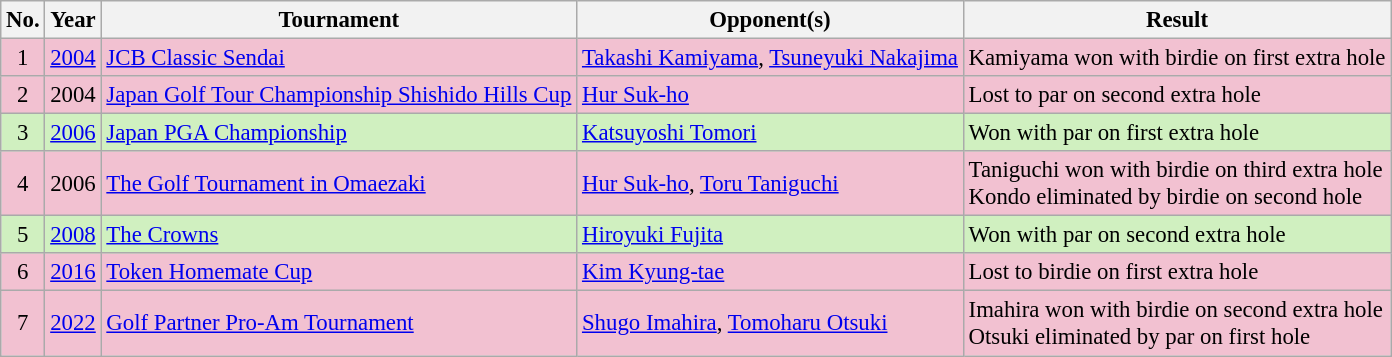<table class="wikitable" style="font-size:95%;">
<tr>
<th>No.</th>
<th>Year</th>
<th>Tournament</th>
<th>Opponent(s)</th>
<th>Result</th>
</tr>
<tr style="background:#F2C1D1;">
<td align=center>1</td>
<td><a href='#'>2004</a></td>
<td><a href='#'>JCB Classic Sendai</a></td>
<td> <a href='#'>Takashi Kamiyama</a>,  <a href='#'>Tsuneyuki Nakajima</a></td>
<td>Kamiyama won with birdie on first extra hole</td>
</tr>
<tr style="background:#F2C1D1;">
<td align=center>2</td>
<td>2004</td>
<td><a href='#'>Japan Golf Tour Championship Shishido Hills Cup</a></td>
<td> <a href='#'>Hur Suk-ho</a></td>
<td>Lost to par on second extra hole</td>
</tr>
<tr style="background:#D0F0C0;">
<td align=center>3</td>
<td><a href='#'>2006</a></td>
<td><a href='#'>Japan PGA Championship</a></td>
<td> <a href='#'>Katsuyoshi Tomori</a></td>
<td>Won with par on first extra hole</td>
</tr>
<tr style="background:#F2C1D1;">
<td align=center>4</td>
<td>2006</td>
<td><a href='#'>The Golf Tournament in Omaezaki</a></td>
<td> <a href='#'>Hur Suk-ho</a>,  <a href='#'>Toru Taniguchi</a></td>
<td>Taniguchi won with birdie on third extra hole<br>Kondo eliminated by birdie on second hole</td>
</tr>
<tr style="background:#D0F0C0;">
<td align=center>5</td>
<td><a href='#'>2008</a></td>
<td><a href='#'>The Crowns</a></td>
<td> <a href='#'>Hiroyuki Fujita</a></td>
<td>Won with par on second extra hole</td>
</tr>
<tr style="background:#F2C1D1;">
<td align=center>6</td>
<td><a href='#'>2016</a></td>
<td><a href='#'>Token Homemate Cup</a></td>
<td> <a href='#'>Kim Kyung-tae</a></td>
<td>Lost to birdie on first extra hole</td>
</tr>
<tr style="background:#F2C1D1;">
<td align=center>7</td>
<td><a href='#'>2022</a></td>
<td><a href='#'>Golf Partner Pro-Am Tournament</a></td>
<td> <a href='#'>Shugo Imahira</a>,  <a href='#'>Tomoharu Otsuki</a></td>
<td>Imahira won with birdie on second extra hole<br>Otsuki eliminated by par on first hole</td>
</tr>
</table>
